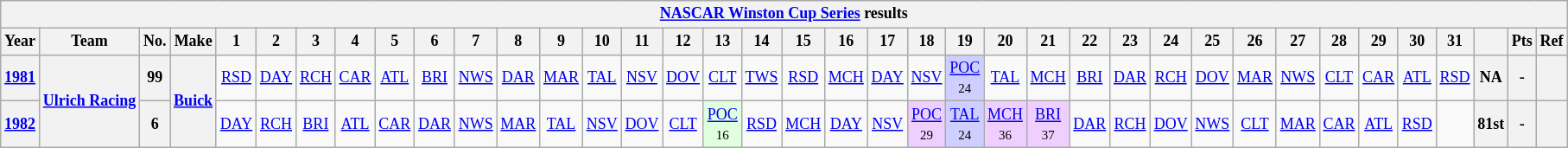<table class="wikitable" style="text-align:center; font-size:75%">
<tr>
<th colspan=45><a href='#'>NASCAR Winston Cup Series</a> results</th>
</tr>
<tr>
<th>Year</th>
<th>Team</th>
<th>No.</th>
<th>Make</th>
<th>1</th>
<th>2</th>
<th>3</th>
<th>4</th>
<th>5</th>
<th>6</th>
<th>7</th>
<th>8</th>
<th>9</th>
<th>10</th>
<th>11</th>
<th>12</th>
<th>13</th>
<th>14</th>
<th>15</th>
<th>16</th>
<th>17</th>
<th>18</th>
<th>19</th>
<th>20</th>
<th>21</th>
<th>22</th>
<th>23</th>
<th>24</th>
<th>25</th>
<th>26</th>
<th>27</th>
<th>28</th>
<th>29</th>
<th>30</th>
<th>31</th>
<th></th>
<th>Pts</th>
<th>Ref</th>
</tr>
<tr>
<th><a href='#'>1981</a></th>
<th rowspan=2><a href='#'>Ulrich Racing</a></th>
<th>99</th>
<th rowspan=2><a href='#'>Buick</a></th>
<td><a href='#'>RSD</a></td>
<td><a href='#'>DAY</a></td>
<td><a href='#'>RCH</a></td>
<td><a href='#'>CAR</a></td>
<td><a href='#'>ATL</a></td>
<td><a href='#'>BRI</a></td>
<td><a href='#'>NWS</a></td>
<td><a href='#'>DAR</a></td>
<td><a href='#'>MAR</a></td>
<td><a href='#'>TAL</a></td>
<td><a href='#'>NSV</a></td>
<td><a href='#'>DOV</a></td>
<td><a href='#'>CLT</a></td>
<td><a href='#'>TWS</a></td>
<td><a href='#'>RSD</a></td>
<td><a href='#'>MCH</a></td>
<td><a href='#'>DAY</a></td>
<td><a href='#'>NSV</a></td>
<td style="background:#CFCFFF;"><a href='#'>POC</a><br><small>24</small></td>
<td><a href='#'>TAL</a></td>
<td><a href='#'>MCH</a></td>
<td><a href='#'>BRI</a></td>
<td><a href='#'>DAR</a></td>
<td><a href='#'>RCH</a></td>
<td><a href='#'>DOV</a></td>
<td><a href='#'>MAR</a></td>
<td><a href='#'>NWS</a></td>
<td><a href='#'>CLT</a></td>
<td><a href='#'>CAR</a></td>
<td><a href='#'>ATL</a></td>
<td><a href='#'>RSD</a></td>
<th>NA</th>
<th>-</th>
<th></th>
</tr>
<tr>
<th><a href='#'>1982</a></th>
<th>6</th>
<td><a href='#'>DAY</a></td>
<td><a href='#'>RCH</a></td>
<td><a href='#'>BRI</a></td>
<td><a href='#'>ATL</a></td>
<td><a href='#'>CAR</a></td>
<td><a href='#'>DAR</a></td>
<td><a href='#'>NWS</a></td>
<td><a href='#'>MAR</a></td>
<td><a href='#'>TAL</a></td>
<td><a href='#'>NSV</a></td>
<td><a href='#'>DOV</a></td>
<td><a href='#'>CLT</a></td>
<td style="background:#DFFFDF;"><a href='#'>POC</a><br><small>16</small></td>
<td><a href='#'>RSD</a></td>
<td><a href='#'>MCH</a></td>
<td><a href='#'>DAY</a></td>
<td><a href='#'>NSV</a></td>
<td style="background:#EFCFFF;"><a href='#'>POC</a><br><small>29</small></td>
<td style="background:#CFCFFF;"><a href='#'>TAL</a><br><small>24</small></td>
<td style="background:#EFCFFF;"><a href='#'>MCH</a><br><small>36</small></td>
<td style="background:#EFCFFF;"><a href='#'>BRI</a><br><small>37</small></td>
<td><a href='#'>DAR</a></td>
<td><a href='#'>RCH</a></td>
<td><a href='#'>DOV</a></td>
<td><a href='#'>NWS</a></td>
<td><a href='#'>CLT</a></td>
<td><a href='#'>MAR</a></td>
<td><a href='#'>CAR</a></td>
<td><a href='#'>ATL</a></td>
<td><a href='#'>RSD</a></td>
<td></td>
<th>81st</th>
<th>-</th>
<th></th>
</tr>
</table>
